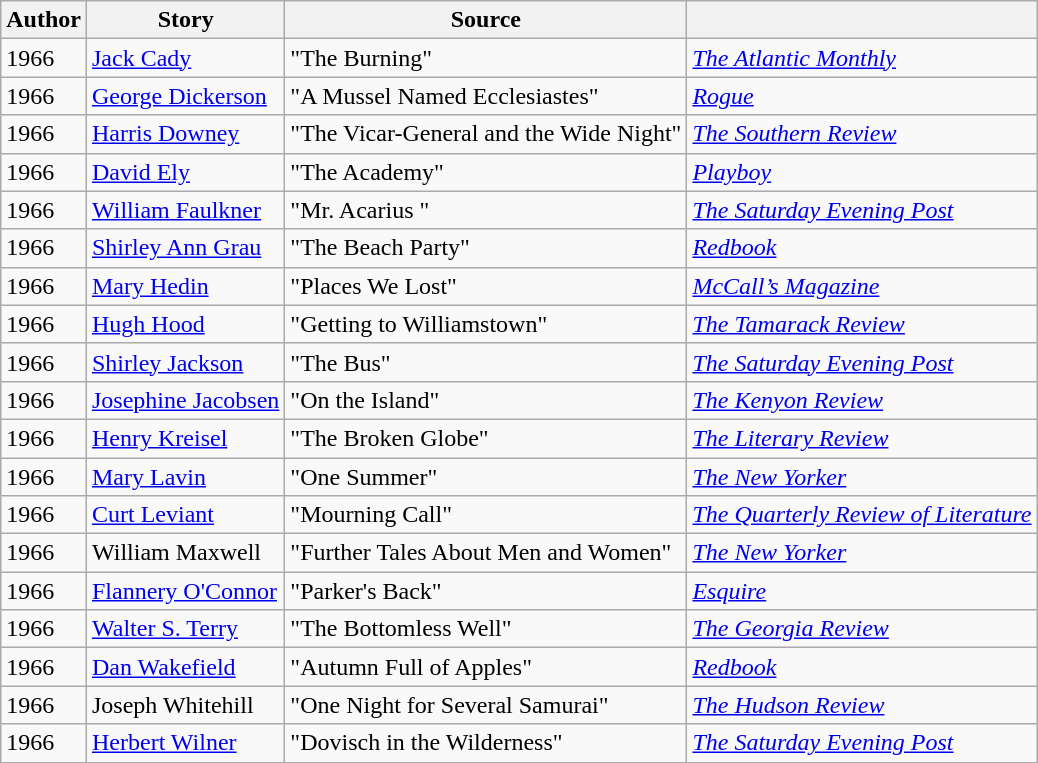<table class="wikitable">
<tr>
<th>Author</th>
<th>Story</th>
<th>Source</th>
<th></th>
</tr>
<tr>
<td>1966</td>
<td><a href='#'>Jack Cady</a></td>
<td>"The Burning"</td>
<td><em><a href='#'>The Atlantic Monthly</a></em></td>
</tr>
<tr>
<td>1966</td>
<td><a href='#'>George Dickerson</a></td>
<td>"A Mussel Named Ecclesiastes"</td>
<td><a href='#'><em>Rogue</em></a></td>
</tr>
<tr>
<td>1966</td>
<td><a href='#'>Harris Downey</a></td>
<td>"The Vicar-General and the Wide Night"</td>
<td><em><a href='#'>The Southern Review</a></em></td>
</tr>
<tr>
<td>1966</td>
<td><a href='#'>David Ely</a></td>
<td>"The Academy"</td>
<td><em><a href='#'>Playboy</a></em></td>
</tr>
<tr>
<td>1966</td>
<td><a href='#'>William Faulkner</a></td>
<td>"Mr. Acarius "</td>
<td><em><a href='#'>The Saturday Evening Post</a></em></td>
</tr>
<tr>
<td>1966</td>
<td><a href='#'>Shirley Ann Grau</a></td>
<td>"The Beach Party"</td>
<td><em><a href='#'>Redbook</a></em></td>
</tr>
<tr>
<td>1966</td>
<td><a href='#'>Mary Hedin</a></td>
<td>"Places We Lost"</td>
<td><em><a href='#'>McCall’s Magazine</a></em></td>
</tr>
<tr>
<td>1966</td>
<td><a href='#'>Hugh Hood</a></td>
<td>"Getting to Williamstown"</td>
<td><em><a href='#'>The Tamarack Review</a></em></td>
</tr>
<tr>
<td>1966</td>
<td><a href='#'>Shirley Jackson</a></td>
<td>"The Bus"</td>
<td><em><a href='#'>The Saturday Evening Post</a></em></td>
</tr>
<tr>
<td>1966</td>
<td><a href='#'>Josephine Jacobsen</a></td>
<td>"On the Island"</td>
<td><em><a href='#'>The Kenyon Review</a></em></td>
</tr>
<tr>
<td>1966</td>
<td><a href='#'>Henry Kreisel</a></td>
<td>"The Broken Globe"</td>
<td><em><a href='#'>The Literary Review</a></em></td>
</tr>
<tr>
<td>1966</td>
<td><a href='#'>Mary Lavin</a></td>
<td>"One Summer"</td>
<td><em><a href='#'>The New Yorker</a></em></td>
</tr>
<tr>
<td>1966</td>
<td><a href='#'>Curt Leviant</a></td>
<td>"Mourning Call"</td>
<td><em><a href='#'>The Quarterly Review of Literature</a></em></td>
</tr>
<tr>
<td>1966</td>
<td>William Maxwell</td>
<td>"Further Tales About Men and Women"</td>
<td><em><a href='#'>The New Yorker</a></em></td>
</tr>
<tr>
<td>1966</td>
<td><a href='#'>Flannery O'Connor</a></td>
<td>"Parker's Back"</td>
<td><a href='#'><em>Esquire</em></a></td>
</tr>
<tr>
<td>1966</td>
<td><a href='#'>Walter S. Terry</a></td>
<td>"The Bottomless Well"</td>
<td><em><a href='#'>The Georgia Review</a></em></td>
</tr>
<tr>
<td>1966</td>
<td><a href='#'>Dan Wakefield</a></td>
<td>"Autumn Full of Apples"</td>
<td><em><a href='#'>Redbook</a></em></td>
</tr>
<tr>
<td>1966</td>
<td>Joseph Whitehill</td>
<td>"One Night for Several Samurai"</td>
<td><em><a href='#'>The Hudson Review</a></em></td>
</tr>
<tr>
<td>1966</td>
<td><a href='#'>Herbert Wilner</a></td>
<td>"Dovisch in the Wilderness"</td>
<td><em><a href='#'>The Saturday Evening Post</a></em></td>
</tr>
</table>
